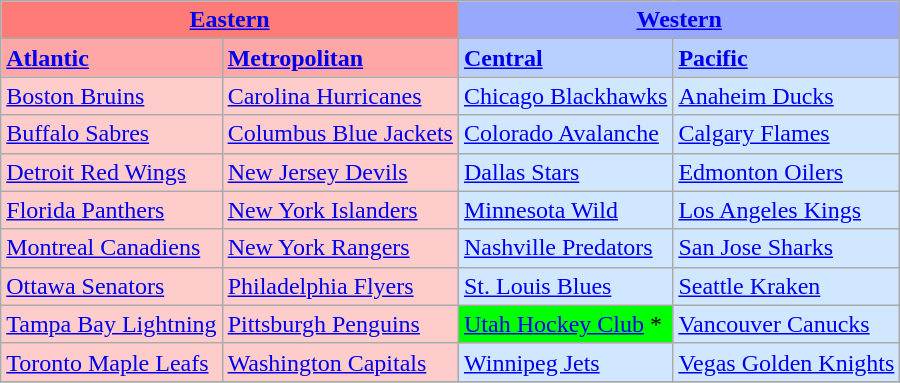<table class="wikitable">
<tr>
<th colspan="2" style="background-color: #FF7B77;"><strong><a href='#'>Eastern</a></strong></th>
<th colspan="2" style="background-color: #99A8FF;"><strong><a href='#'>Western</a></strong></th>
</tr>
<tr>
<td style="background-color: #FFA7A7;"><strong><a href='#'>Atlantic</a></strong></td>
<td style="background-color: #FFA7A7;"><strong><a href='#'>Metropolitan</a></strong></td>
<td style="background-color: #B7D0FF;"><strong><a href='#'>Central</a></strong></td>
<td style="background-color: #B7D0FF;"><strong><a href='#'>Pacific</a></strong></td>
</tr>
<tr>
<td style="background-color: #FFCCCC;"><a href='#'>Boston Bruins</a></td>
<td style="background-color: #FFCCCC;"><a href='#'>Carolina Hurricanes</a></td>
<td style="background-color: #D0E7FF;;"><a href='#'>Chicago Blackhawks</a></td>
<td style="background-color: #D0E7FF;"><a href='#'>Anaheim Ducks</a></td>
</tr>
<tr>
<td style="background-color: #FFCCCC;"><a href='#'>Buffalo Sabres</a></td>
<td style="background-color: #FFCCCC;"><a href='#'>Columbus Blue Jackets</a></td>
<td style="background-color: #D0E7FF;"><a href='#'>Colorado Avalanche</a></td>
<td style="background-color: #D0E7FF;"><a href='#'>Calgary Flames</a></td>
</tr>
<tr>
<td style="background-color: #FFCCCC;"><a href='#'>Detroit Red Wings</a></td>
<td style="background-color: #FFCCCC;"><a href='#'>New Jersey Devils</a></td>
<td style="background-color: #D0E7FF;"><a href='#'>Dallas Stars</a></td>
<td style="background-color: #D0E7FF;"><a href='#'>Edmonton Oilers</a></td>
</tr>
<tr>
<td style="background-color: #FFCCCC;"><a href='#'>Florida Panthers</a></td>
<td style="background-color: #FFCCCC;"><a href='#'>New York Islanders</a></td>
<td style="background-color: #D0E7FF;"><a href='#'>Minnesota Wild</a></td>
<td style="background-color: #D0E7FF;"><a href='#'>Los Angeles Kings</a></td>
</tr>
<tr>
<td style="background-color: #FFCCCC;"><a href='#'>Montreal Canadiens</a></td>
<td style="background-color: #FFCCCC;"><a href='#'>New York Rangers</a></td>
<td style="background-color: #D0E7FF;"><a href='#'>Nashville Predators</a></td>
<td style="background-color: #D0E7FF;"><a href='#'>San Jose Sharks</a></td>
</tr>
<tr>
<td style="background-color: #FFCCCC;"><a href='#'>Ottawa Senators</a></td>
<td style="background-color: #FFCCCC;"><a href='#'>Philadelphia Flyers</a></td>
<td style="background-color: #D0E7FF;"><a href='#'>St. Louis Blues</a></td>
<td style="background-color: #D0E7FF;"><a href='#'>Seattle Kraken</a></td>
</tr>
<tr>
<td style="background-color: #FFCCCC;"><a href='#'>Tampa Bay Lightning</a></td>
<td style="background-color: #FFCCCC;"><a href='#'>Pittsburgh Penguins</a></td>
<td style="background-color: #00FF00;"><a href='#'>Utah Hockey Club</a> *</td>
<td style="background-color: #D0E7FF;"><a href='#'>Vancouver Canucks</a></td>
</tr>
<tr>
<td style="background-color: #FFCCCC;"><a href='#'>Toronto Maple Leafs</a></td>
<td style="background-color: #FFCCCC;"><a href='#'>Washington Capitals</a></td>
<td style="background-color: #D0E7FF;"><a href='#'>Winnipeg Jets</a></td>
<td style="background-color: #D0E7FF;"><a href='#'>Vegas Golden Knights</a></td>
</tr>
<tr>
</tr>
</table>
